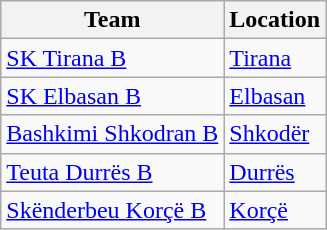<table class="wikitable sortable">
<tr>
<th>Team</th>
<th>Location</th>
</tr>
<tr>
<td><a href='#'>SK Tirana B</a></td>
<td><a href='#'>Tirana</a></td>
</tr>
<tr>
<td><a href='#'>SK Elbasan B</a></td>
<td><a href='#'>Elbasan</a></td>
</tr>
<tr>
<td><a href='#'>Bashkimi Shkodran B</a></td>
<td><a href='#'>Shkodër</a></td>
</tr>
<tr>
<td><a href='#'>Teuta Durrës B</a></td>
<td><a href='#'>Durrës</a></td>
</tr>
<tr>
<td><a href='#'>Skënderbeu Korçë B</a></td>
<td><a href='#'>Korçë</a></td>
</tr>
</table>
